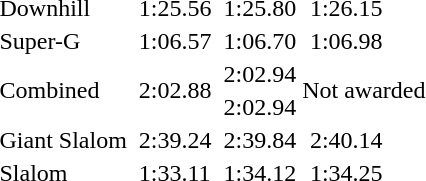<table>
<tr>
<td>Downhill</td>
<td></td>
<td>1:25.56</td>
<td></td>
<td>1:25.80</td>
<td></td>
<td>1:26.15</td>
</tr>
<tr>
<td>Super-G</td>
<td></td>
<td>1:06.57</td>
<td></td>
<td>1:06.70</td>
<td></td>
<td>1:06.98</td>
</tr>
<tr>
<td rowspan=2>Combined</td>
<td rowspan=2></td>
<td rowspan=2>2:02.88</td>
<td></td>
<td>2:02.94</td>
<td rowspan=2 colspan=2>Not awarded</td>
</tr>
<tr>
<td></td>
<td>2:02.94</td>
</tr>
<tr>
<td>Giant Slalom</td>
<td></td>
<td>2:39.24</td>
<td></td>
<td>2:39.84</td>
<td></td>
<td>2:40.14</td>
</tr>
<tr>
<td>Slalom</td>
<td></td>
<td>1:33.11</td>
<td></td>
<td>1:34.12</td>
<td></td>
<td>1:34.25</td>
</tr>
</table>
